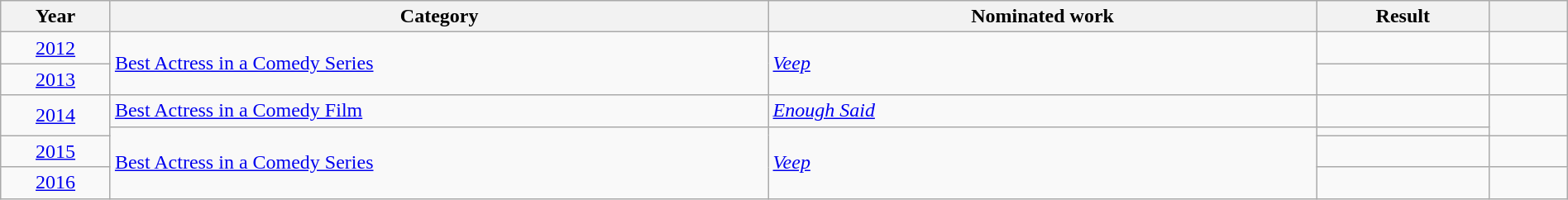<table width="100%" class="wikitable">
<tr>
<th width="7%">Year</th>
<th width="42%">Category</th>
<th width="35%">Nominated work</th>
<th width="11%">Result</th>
<th width="5%"></th>
</tr>
<tr>
<td align="center"><a href='#'>2012</a></td>
<td rowspan="2"><a href='#'>Best Actress in a Comedy Series</a></td>
<td rowspan="2"><em><a href='#'>Veep</a></em></td>
<td></td>
<td align="center"></td>
</tr>
<tr>
<td align="center"><a href='#'>2013</a></td>
<td></td>
<td align="center"></td>
</tr>
<tr>
<td rowspan="2" align="center"><a href='#'>2014</a></td>
<td><a href='#'>Best Actress in a Comedy Film</a></td>
<td><em><a href='#'>Enough Said</a></em></td>
<td></td>
<td rowspan="2" align="center"></td>
</tr>
<tr>
<td rowspan="3"><a href='#'>Best Actress in a Comedy Series</a></td>
<td rowspan="3"><em><a href='#'>Veep</a></em></td>
<td></td>
</tr>
<tr>
<td align="center"><a href='#'>2015</a></td>
<td></td>
<td align="center"></td>
</tr>
<tr>
<td align="center"><a href='#'>2016</a></td>
<td></td>
<td align="center"></td>
</tr>
</table>
